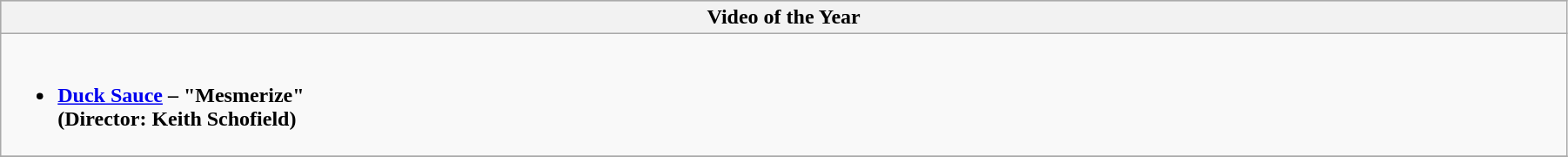<table class="wikitable" style="width:95%">
<tr bgcolor="#bebebe">
<th width="100%">Video of the Year</th>
</tr>
<tr>
<td valign="top"><br><ul><li><strong><a href='#'>Duck Sauce</a> – "Mesmerize" <br>(Director: Keith Schofield)</strong></li></ul></td>
</tr>
<tr>
</tr>
</table>
